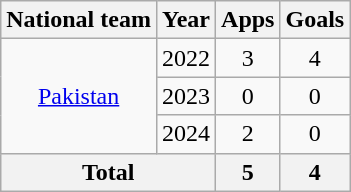<table class="wikitable" style="text-align:center">
<tr>
<th>National team</th>
<th>Year</th>
<th>Apps</th>
<th>Goals</th>
</tr>
<tr>
<td rowspan="3"><a href='#'>Pakistan</a></td>
<td>2022</td>
<td>3</td>
<td>4</td>
</tr>
<tr>
<td>2023</td>
<td>0</td>
<td>0</td>
</tr>
<tr>
<td>2024</td>
<td>2</td>
<td>0</td>
</tr>
<tr>
<th colspan="2">Total</th>
<th>5</th>
<th>4</th>
</tr>
</table>
